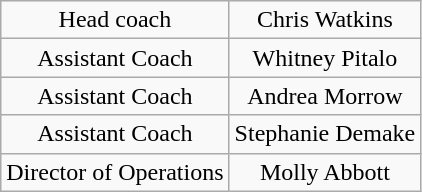<table class="wikitable" style="text-align:center;">
<tr>
<td>Head coach</td>
<td>Chris Watkins</td>
</tr>
<tr>
<td>Assistant Coach</td>
<td>Whitney Pitalo</td>
</tr>
<tr>
<td>Assistant Coach</td>
<td>Andrea Morrow</td>
</tr>
<tr>
<td>Assistant Coach</td>
<td>Stephanie Demake</td>
</tr>
<tr>
<td>Director of Operations</td>
<td>Molly Abbott</td>
</tr>
</table>
